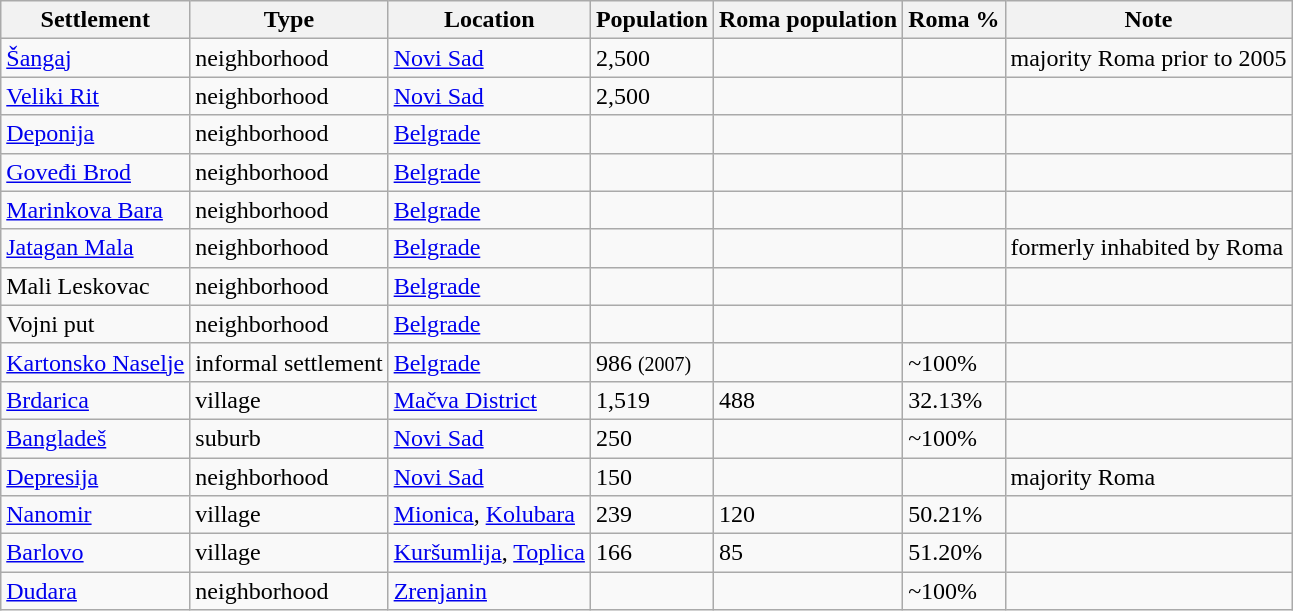<table class="wikitable">
<tr>
<th>Settlement</th>
<th>Type</th>
<th>Location</th>
<th>Population</th>
<th>Roma population</th>
<th>Roma %</th>
<th>Note</th>
</tr>
<tr>
<td><a href='#'>Šangaj</a></td>
<td>neighborhood</td>
<td><a href='#'>Novi Sad</a></td>
<td>2,500</td>
<td></td>
<td></td>
<td>majority Roma prior to 2005</td>
</tr>
<tr>
<td><a href='#'>Veliki Rit</a></td>
<td>neighborhood</td>
<td><a href='#'>Novi Sad</a></td>
<td>2,500</td>
<td></td>
<td></td>
<td></td>
</tr>
<tr>
<td><a href='#'>Deponija</a></td>
<td>neighborhood</td>
<td><a href='#'>Belgrade</a></td>
<td></td>
<td></td>
<td></td>
<td></td>
</tr>
<tr>
<td><a href='#'>Goveđi Brod</a></td>
<td>neighborhood</td>
<td><a href='#'>Belgrade</a></td>
<td></td>
<td></td>
<td></td>
<td></td>
</tr>
<tr>
<td><a href='#'>Marinkova Bara</a></td>
<td>neighborhood</td>
<td><a href='#'>Belgrade</a></td>
<td></td>
<td></td>
<td></td>
<td></td>
</tr>
<tr>
<td><a href='#'>Jatagan Mala</a></td>
<td>neighborhood</td>
<td><a href='#'>Belgrade</a></td>
<td></td>
<td></td>
<td></td>
<td>formerly inhabited by Roma</td>
</tr>
<tr>
<td>Mali Leskovac</td>
<td>neighborhood</td>
<td><a href='#'>Belgrade</a></td>
<td></td>
<td></td>
<td></td>
<td></td>
</tr>
<tr>
<td>Vojni put</td>
<td>neighborhood</td>
<td><a href='#'>Belgrade</a></td>
<td></td>
<td></td>
<td></td>
<td></td>
</tr>
<tr>
<td><a href='#'>Kartonsko Naselje</a></td>
<td>informal settlement</td>
<td><a href='#'>Belgrade</a></td>
<td>986 <small>(2007)</small></td>
<td></td>
<td>~100%</td>
<td></td>
</tr>
<tr>
<td><a href='#'>Brdarica</a></td>
<td>village</td>
<td><a href='#'>Mačva District</a></td>
<td>1,519</td>
<td>488</td>
<td>32.13%</td>
<td></td>
</tr>
<tr>
<td><a href='#'>Bangladeš</a></td>
<td>suburb</td>
<td><a href='#'>Novi Sad</a></td>
<td>250</td>
<td></td>
<td>~100%</td>
<td></td>
</tr>
<tr>
<td><a href='#'>Depresija</a></td>
<td>neighborhood</td>
<td><a href='#'>Novi Sad</a></td>
<td>150</td>
<td></td>
<td></td>
<td>majority Roma</td>
</tr>
<tr>
<td><a href='#'>Nanomir</a></td>
<td>village</td>
<td><a href='#'>Mionica</a>, <a href='#'>Kolubara</a></td>
<td>239</td>
<td>120</td>
<td>50.21%</td>
<td></td>
</tr>
<tr>
<td><a href='#'>Barlovo</a></td>
<td>village</td>
<td><a href='#'>Kuršumlija</a>, <a href='#'>Toplica</a></td>
<td>166</td>
<td>85</td>
<td>51.20%</td>
<td></td>
</tr>
<tr>
<td><a href='#'>Dudara</a></td>
<td>neighborhood</td>
<td><a href='#'>Zrenjanin</a></td>
<td></td>
<td></td>
<td>~100%</td>
<td></td>
</tr>
</table>
